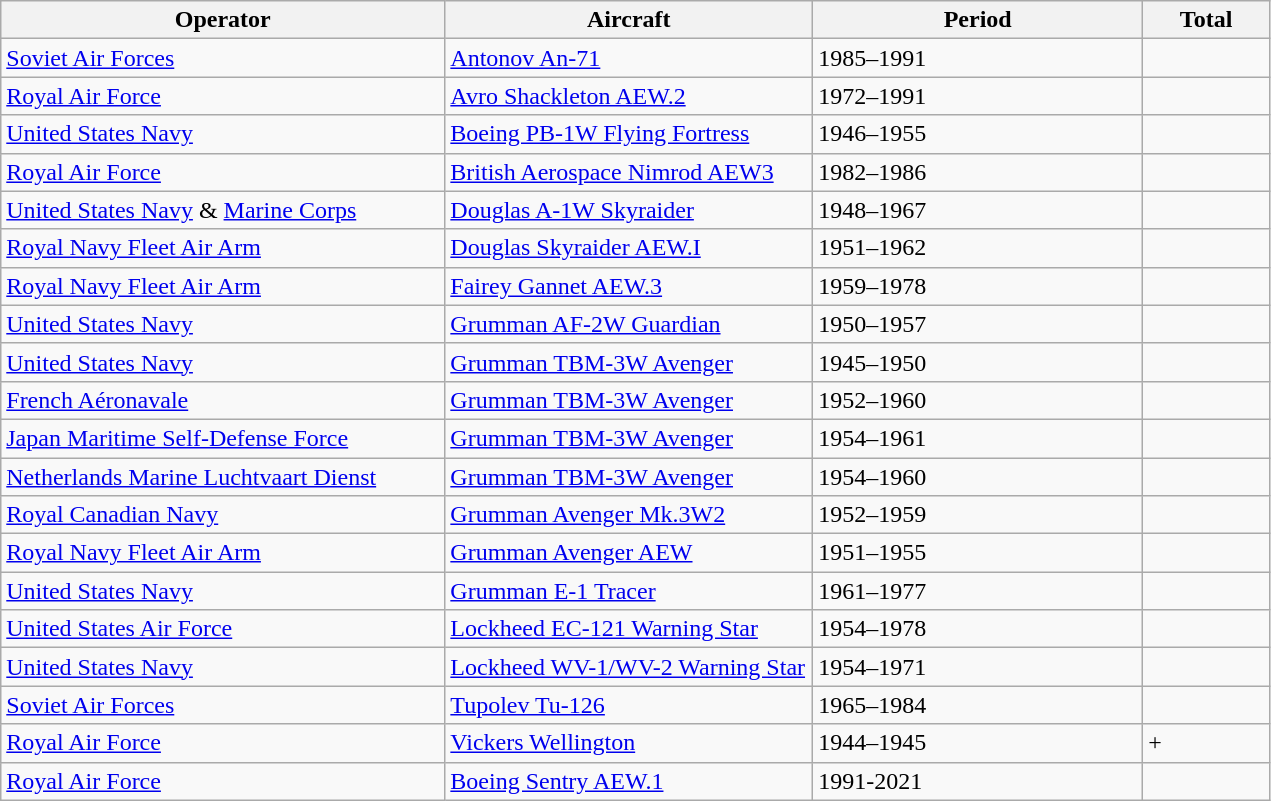<table class="wikitable sortable" style="width:67%;">
<tr>
<th width=35%>Operator</th>
<th width=29%>Aircraft</th>
<th width=26%>Period</th>
<th width=12%>Total</th>
</tr>
<tr>
<td><a href='#'>Soviet Air Forces</a></td>
<td><a href='#'>Antonov An-71</a></td>
<td>1985–1991</td>
<td></td>
</tr>
<tr>
<td><a href='#'>Royal Air Force</a></td>
<td><a href='#'>Avro Shackleton AEW.2</a></td>
<td>1972–1991</td>
<td></td>
</tr>
<tr>
<td><a href='#'>United States Navy</a></td>
<td><a href='#'>Boeing PB-1W Flying Fortress</a></td>
<td>1946–1955</td>
<td></td>
</tr>
<tr>
<td><a href='#'>Royal Air Force</a></td>
<td><a href='#'>British Aerospace Nimrod AEW3</a></td>
<td>1982–1986</td>
<td></td>
</tr>
<tr>
<td><a href='#'>United States Navy</a> & <a href='#'>Marine Corps</a></td>
<td><a href='#'>Douglas A-1W Skyraider</a></td>
<td>1948–1967</td>
<td></td>
</tr>
<tr>
<td><a href='#'>Royal Navy Fleet Air Arm</a></td>
<td><a href='#'>Douglas Skyraider AEW.I</a></td>
<td>1951–1962</td>
<td></td>
</tr>
<tr>
<td><a href='#'>Royal Navy Fleet Air Arm</a></td>
<td><a href='#'>Fairey Gannet AEW.3</a></td>
<td>1959–1978</td>
<td></td>
</tr>
<tr>
<td><a href='#'>United States Navy</a></td>
<td><a href='#'>Grumman AF-2W Guardian</a></td>
<td>1950–1957</td>
<td></td>
</tr>
<tr>
<td><a href='#'>United States Navy</a></td>
<td><a href='#'>Grumman TBM-3W Avenger</a></td>
<td>1945–1950</td>
<td></td>
</tr>
<tr>
<td><a href='#'>French Aéronavale</a></td>
<td><a href='#'>Grumman TBM-3W Avenger</a></td>
<td>1952–1960</td>
<td></td>
</tr>
<tr>
<td><a href='#'>Japan Maritime Self-Defense Force</a></td>
<td><a href='#'>Grumman TBM-3W Avenger</a></td>
<td>1954–1961</td>
<td></td>
</tr>
<tr>
<td><a href='#'>Netherlands Marine Luchtvaart Dienst</a></td>
<td><a href='#'>Grumman TBM-3W Avenger</a></td>
<td>1954–1960</td>
<td></td>
</tr>
<tr>
<td><a href='#'>Royal Canadian Navy</a></td>
<td><a href='#'>Grumman Avenger Mk.3W2</a></td>
<td>1952–1959</td>
<td></td>
</tr>
<tr>
<td><a href='#'>Royal Navy Fleet Air Arm</a></td>
<td><a href='#'>Grumman Avenger AEW</a></td>
<td>1951–1955</td>
<td></td>
</tr>
<tr>
<td><a href='#'>United States Navy</a></td>
<td><a href='#'>Grumman E-1 Tracer</a></td>
<td>1961–1977</td>
<td></td>
</tr>
<tr>
<td><a href='#'>United States Air Force</a></td>
<td><a href='#'>Lockheed EC-121 Warning Star</a></td>
<td>1954–1978</td>
<td></td>
</tr>
<tr>
<td><a href='#'>United States Navy</a></td>
<td><a href='#'>Lockheed WV-1/WV-2 Warning Star</a></td>
<td>1954–1971</td>
<td></td>
</tr>
<tr>
<td><a href='#'>Soviet Air Forces</a></td>
<td><a href='#'>Tupolev Tu-126</a></td>
<td>1965–1984</td>
<td></td>
</tr>
<tr>
<td><a href='#'>Royal Air Force</a></td>
<td><a href='#'>Vickers Wellington</a></td>
<td>1944–1945</td>
<td>+</td>
</tr>
<tr>
<td><a href='#'>Royal Air Force</a></td>
<td><a href='#'>Boeing Sentry AEW.1</a></td>
<td>1991-2021</td>
<td></td>
</tr>
</table>
